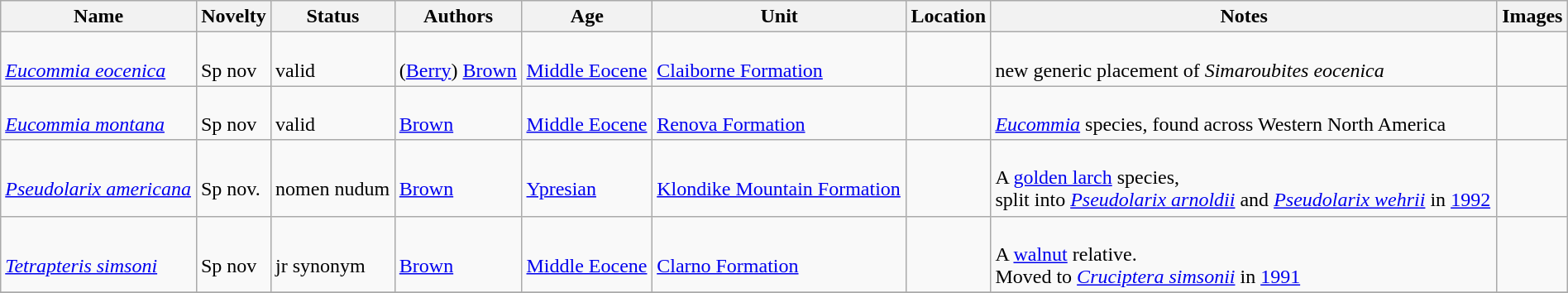<table class="wikitable sortable" align="center" width="100%">
<tr>
<th>Name</th>
<th>Novelty</th>
<th>Status</th>
<th>Authors</th>
<th>Age</th>
<th>Unit</th>
<th>Location</th>
<th>Notes</th>
<th>Images</th>
</tr>
<tr>
<td><br><em><a href='#'>Eucommia eocenica</a></em></td>
<td><br>Sp nov</td>
<td><br>valid</td>
<td><br>(<a href='#'>Berry</a>) <a href='#'>Brown</a></td>
<td><br><a href='#'>Middle Eocene</a></td>
<td><br><a href='#'>Claiborne Formation</a></td>
<td><br><br></td>
<td><br>new generic placement of <em>Simaroubites eocenica</em></td>
<td></td>
</tr>
<tr>
<td><br><em><a href='#'>Eucommia montana</a></em></td>
<td><br>Sp nov</td>
<td><br>valid</td>
<td><br><a href='#'>Brown</a></td>
<td><br><a href='#'>Middle Eocene</a></td>
<td><br><a href='#'>Renova Formation</a></td>
<td><br><br></td>
<td><br><em><a href='#'>Eucommia</a></em> species, found across Western North America</td>
<td><br></td>
</tr>
<tr>
<td><br><em><a href='#'>Pseudolarix americana</a></em></td>
<td><br>Sp nov.</td>
<td><br>nomen nudum</td>
<td><br><a href='#'>Brown</a></td>
<td><br><a href='#'>Ypresian</a></td>
<td><br><a href='#'>Klondike Mountain Formation</a></td>
<td><br><br></td>
<td><br>A <a href='#'>golden larch</a> species,<br> split into <em><a href='#'>Pseudolarix arnoldii</a></em> and <em><a href='#'>Pseudolarix wehrii</a></em> in <a href='#'>1992</a></td>
<td><br></td>
</tr>
<tr>
<td><br><em><a href='#'>Tetrapteris simsoni</a></em></td>
<td><br>Sp nov</td>
<td><br>jr synonym</td>
<td><br><a href='#'>Brown</a></td>
<td><br><a href='#'>Middle Eocene</a></td>
<td><br><a href='#'>Clarno Formation</a></td>
<td><br><br></td>
<td><br>A <a href='#'>walnut</a> relative.<br> Moved to <em><a href='#'>Cruciptera simsonii</a></em> in <a href='#'>1991</a></td>
<td></td>
</tr>
<tr>
</tr>
</table>
